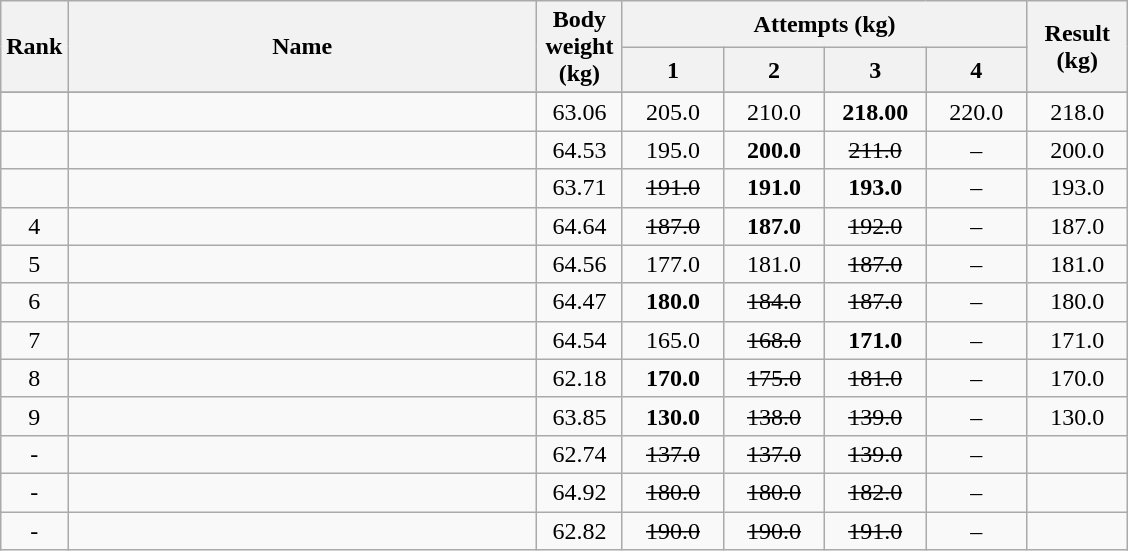<table class="wikitable" style="text-align:center;">
<tr>
<th rowspan=2>Rank</th>
<th rowspan=2 width=305>Name</th>
<th rowspan=2 width=50>Body weight (kg)</th>
<th colspan=4>Attempts (kg)</th>
<th rowspan=2 width=60>Result (kg)</th>
</tr>
<tr>
<th width=60>1</th>
<th width=60>2</th>
<th width=60>3</th>
<th width=60>4</th>
</tr>
<tr>
</tr>
<tr>
<td></td>
<td align=left></td>
<td>63.06</td>
<td>205.0</td>
<td>210.0</td>
<td><strong>218.00</strong></td>
<td>220.0  </td>
<td>218.0</td>
</tr>
<tr>
<td></td>
<td align=left></td>
<td>64.53</td>
<td>195.0</td>
<td><strong>200.0</strong></td>
<td><s>211.0</s></td>
<td>–</td>
<td>200.0</td>
</tr>
<tr>
<td></td>
<td align=left></td>
<td>63.71</td>
<td><s>191.0</s></td>
<td><strong>191.0</strong></td>
<td><strong>193.0</strong></td>
<td>–</td>
<td>193.0</td>
</tr>
<tr>
<td>4</td>
<td align=left></td>
<td>64.64</td>
<td><s>187.0</s></td>
<td><strong>187.0</strong></td>
<td><s>192.0</s></td>
<td>–</td>
<td>187.0</td>
</tr>
<tr>
<td>5</td>
<td align=left></td>
<td>64.56</td>
<td>177.0</td>
<td>181.0</td>
<td><s>187.0</s></td>
<td>–</td>
<td>181.0</td>
</tr>
<tr>
<td>6</td>
<td align=left></td>
<td>64.47</td>
<td><strong>180.0</strong></td>
<td><s>184.0</s></td>
<td><s>187.0</s></td>
<td>–</td>
<td>180.0</td>
</tr>
<tr>
<td>7</td>
<td align=left></td>
<td>64.54</td>
<td>165.0</td>
<td><s>168.0</s></td>
<td><strong>171.0</strong></td>
<td>–</td>
<td>171.0</td>
</tr>
<tr>
<td>8</td>
<td align=left></td>
<td>62.18</td>
<td><strong>170.0</strong></td>
<td><s>175.0</s></td>
<td><s>181.0</s></td>
<td>–</td>
<td>170.0</td>
</tr>
<tr>
<td>9</td>
<td align=left></td>
<td>63.85</td>
<td><strong>130.0</strong></td>
<td><s>138.0</s></td>
<td><s>139.0</s></td>
<td>–</td>
<td>130.0</td>
</tr>
<tr>
<td>-</td>
<td align=left></td>
<td>62.74</td>
<td><s>137.0</s></td>
<td><s>137.0</s></td>
<td><s>139.0</s></td>
<td>–</td>
<td></td>
</tr>
<tr>
<td>-</td>
<td align=left></td>
<td>64.92</td>
<td><s>180.0</s></td>
<td><s>180.0</s></td>
<td><s>182.0</s></td>
<td>–</td>
<td></td>
</tr>
<tr>
<td>-</td>
<td align=left></td>
<td>62.82</td>
<td><s>190.0</s></td>
<td><s>190.0</s></td>
<td><s>191.0</s></td>
<td>–</td>
<td></td>
</tr>
</table>
